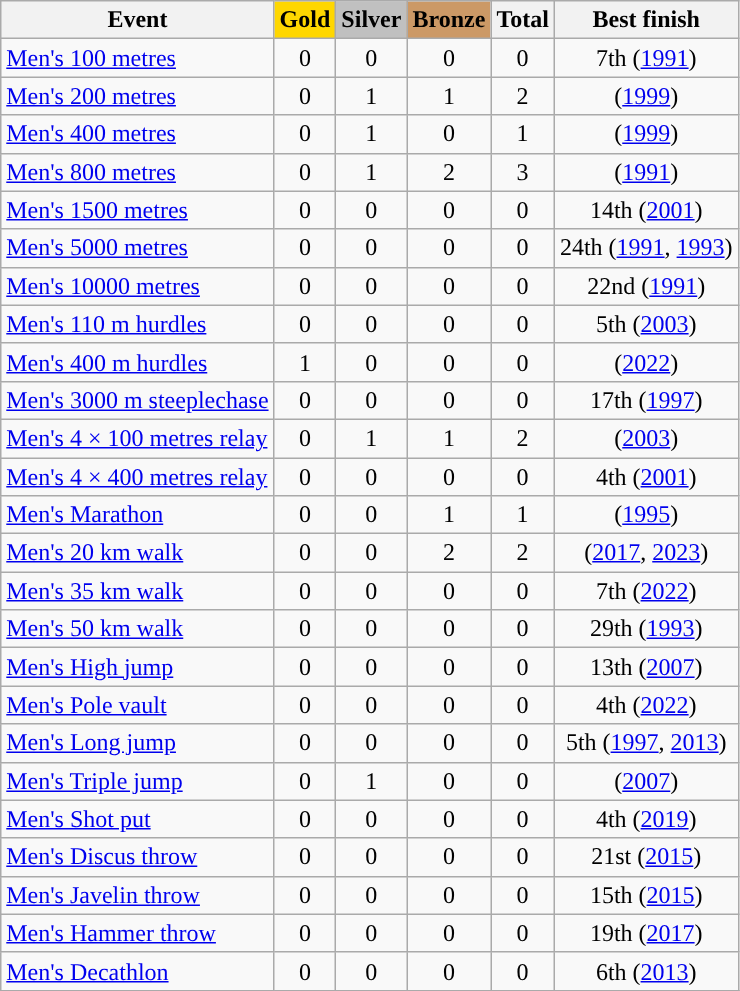<table class="wikitable sortable" style="text-align:center">
<tr>
<th>Event</th>
<th style="background-color:gold;">Gold</th>
<th style="background-color:silver;">Silver</th>
<th style="background-color:#c96;">Bronze</th>
<th>Total</th>
<th>Best finish</th>
</tr>
<tr>
<td align=left><a href='#'>Men's 100 metres</a></td>
<td>0</td>
<td>0</td>
<td>0</td>
<td>0</td>
<td>7th (<a href='#'>1991</a>)</td>
</tr>
<tr>
<td align=left><a href='#'>Men's 200 metres</a></td>
<td>0</td>
<td>1</td>
<td>1</td>
<td>2</td>
<td> (<a href='#'>1999</a>)</td>
</tr>
<tr>
<td align=left><a href='#'>Men's 400 metres</a></td>
<td>0</td>
<td>1</td>
<td>0</td>
<td>1</td>
<td> (<a href='#'>1999</a>)</td>
</tr>
<tr>
<td align=left><a href='#'>Men's 800 metres</a></td>
<td>0</td>
<td>1</td>
<td>2</td>
<td>3</td>
<td> (<a href='#'>1991</a>)</td>
</tr>
<tr>
<td align=left><a href='#'>Men's 1500 metres</a></td>
<td>0</td>
<td>0</td>
<td>0</td>
<td>0</td>
<td>14th (<a href='#'>2001</a>)</td>
</tr>
<tr>
<td align=left><a href='#'>Men's 5000 metres</a></td>
<td>0</td>
<td>0</td>
<td>0</td>
<td>0</td>
<td>24th (<a href='#'>1991</a>, <a href='#'>1993</a>)</td>
</tr>
<tr>
<td align=left><a href='#'>Men's 10000 metres</a></td>
<td>0</td>
<td>0</td>
<td>0</td>
<td>0</td>
<td>22nd (<a href='#'>1991</a>)</td>
</tr>
<tr>
<td align=left><a href='#'>Men's 110 m hurdles</a></td>
<td>0</td>
<td>0</td>
<td>0</td>
<td>0</td>
<td>5th (<a href='#'>2003</a>)</td>
</tr>
<tr>
<td align=left><a href='#'>Men's 400 m hurdles</a></td>
<td>1</td>
<td>0</td>
<td>0</td>
<td>0</td>
<td> (<a href='#'>2022</a>)</td>
</tr>
<tr>
<td align=left><a href='#'>Men's 3000 m steeplechase</a></td>
<td>0</td>
<td>0</td>
<td>0</td>
<td>0</td>
<td>17th (<a href='#'>1997</a>)</td>
</tr>
<tr>
<td align=left><a href='#'>Men's 4 × 100 metres relay</a></td>
<td>0</td>
<td>1</td>
<td>1</td>
<td>2</td>
<td> (<a href='#'>2003</a>)</td>
</tr>
<tr>
<td align=left><a href='#'>Men's 4 × 400 metres relay</a></td>
<td>0</td>
<td>0</td>
<td>0</td>
<td>0</td>
<td>4th (<a href='#'>2001</a>)</td>
</tr>
<tr>
<td align=left><a href='#'>Men's Marathon</a></td>
<td>0</td>
<td>0</td>
<td>1</td>
<td>1</td>
<td> (<a href='#'>1995</a>)</td>
</tr>
<tr>
<td align=left><a href='#'>Men's 20 km walk</a></td>
<td>0</td>
<td>0</td>
<td>2</td>
<td>2</td>
<td> (<a href='#'>2017</a>, <a href='#'>2023</a>)</td>
</tr>
<tr>
<td align=left><a href='#'>Men's 35 km walk</a></td>
<td>0</td>
<td>0</td>
<td>0</td>
<td>0</td>
<td>7th (<a href='#'>2022</a>)</td>
</tr>
<tr>
<td align=left><a href='#'>Men's 50 km walk</a></td>
<td>0</td>
<td>0</td>
<td>0</td>
<td>0</td>
<td>29th (<a href='#'>1993</a>)</td>
</tr>
<tr>
<td align=left><a href='#'>Men's High jump</a></td>
<td>0</td>
<td>0</td>
<td>0</td>
<td>0</td>
<td>13th (<a href='#'>2007</a>)</td>
</tr>
<tr>
<td align=left><a href='#'>Men's Pole vault</a></td>
<td>0</td>
<td>0</td>
<td>0</td>
<td>0</td>
<td>4th (<a href='#'>2022</a>)</td>
</tr>
<tr>
<td align=left><a href='#'>Men's Long jump</a></td>
<td>0</td>
<td>0</td>
<td>0</td>
<td>0</td>
<td>5th (<a href='#'>1997</a>, <a href='#'>2013</a>)</td>
</tr>
<tr>
<td align=left><a href='#'>Men's Triple jump</a></td>
<td>0</td>
<td>1</td>
<td>0</td>
<td>0</td>
<td> (<a href='#'>2007</a>)</td>
</tr>
<tr>
<td align=left><a href='#'>Men's Shot put</a></td>
<td>0</td>
<td>0</td>
<td>0</td>
<td>0</td>
<td>4th (<a href='#'>2019</a>)</td>
</tr>
<tr>
<td align=left><a href='#'>Men's Discus throw</a></td>
<td>0</td>
<td>0</td>
<td>0</td>
<td>0</td>
<td>21st (<a href='#'>2015</a>)</td>
</tr>
<tr>
<td align=left><a href='#'>Men's Javelin throw</a></td>
<td>0</td>
<td>0</td>
<td>0</td>
<td>0</td>
<td>15th (<a href='#'>2015</a>)</td>
</tr>
<tr>
<td align=left><a href='#'>Men's Hammer throw</a></td>
<td>0</td>
<td>0</td>
<td>0</td>
<td>0</td>
<td>19th (<a href='#'>2017</a>)</td>
</tr>
<tr>
<td align=left><a href='#'>Men's Decathlon</a></td>
<td>0</td>
<td>0</td>
<td>0</td>
<td>0</td>
<td>6th (<a href='#'>2013</a>)</td>
</tr>
<tr>
</tr>
</table>
